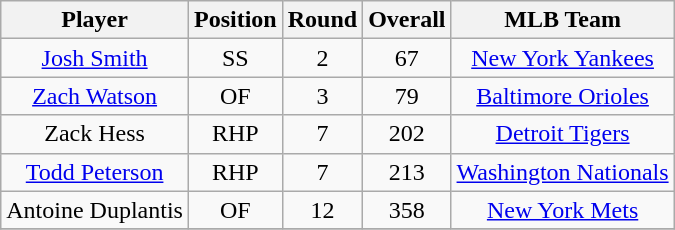<table class="wikitable" style="text-align:center;">
<tr>
<th>Player</th>
<th>Position</th>
<th>Round</th>
<th>Overall</th>
<th>MLB Team</th>
</tr>
<tr>
<td><a href='#'>Josh Smith</a></td>
<td>SS</td>
<td>2</td>
<td>67</td>
<td><a href='#'>New York Yankees</a></td>
</tr>
<tr>
<td><a href='#'>Zach Watson</a></td>
<td>OF</td>
<td>3</td>
<td>79</td>
<td><a href='#'>Baltimore Orioles</a></td>
</tr>
<tr>
<td>Zack Hess</td>
<td>RHP</td>
<td>7</td>
<td>202</td>
<td><a href='#'>Detroit Tigers</a></td>
</tr>
<tr>
<td><a href='#'>Todd Peterson</a></td>
<td>RHP</td>
<td>7</td>
<td>213</td>
<td><a href='#'>Washington Nationals</a></td>
</tr>
<tr>
<td>Antoine Duplantis</td>
<td>OF</td>
<td>12</td>
<td>358</td>
<td><a href='#'>New York Mets</a></td>
</tr>
<tr>
</tr>
</table>
